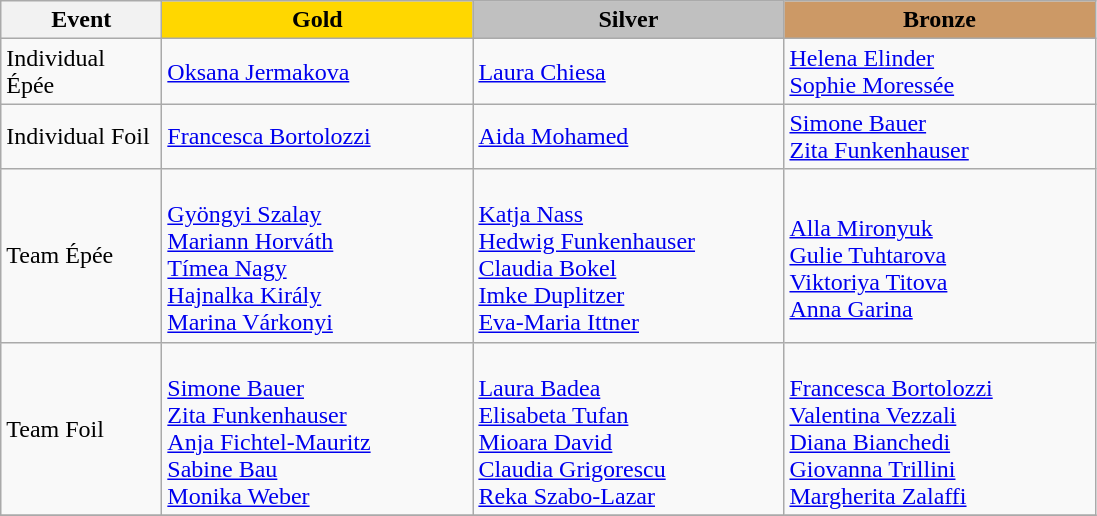<table class="wikitable">
<tr>
<th width="100">Event</th>
<th style="background-color:gold;" width="200"> Gold</th>
<th style="background-color:silver;" width="200"> Silver</th>
<th style="background-color:#CC9966;" width="200"> Bronze</th>
</tr>
<tr>
<td>Individual Épée</td>
<td> <a href='#'>Oksana Jermakova</a></td>
<td> <a href='#'>Laura Chiesa</a></td>
<td> <a href='#'>Helena Elinder</a> <br>  <a href='#'>Sophie Moressée</a></td>
</tr>
<tr>
<td>Individual Foil</td>
<td> <a href='#'>Francesca Bortolozzi</a></td>
<td> <a href='#'>Aida Mohamed</a></td>
<td> <a href='#'>Simone Bauer</a> <br>  <a href='#'>Zita Funkenhauser</a></td>
</tr>
<tr>
<td>Team Épée</td>
<td> <br> <a href='#'>Gyöngyi Szalay</a> <br> <a href='#'>Mariann Horváth</a> <br> <a href='#'>Tímea Nagy</a> <br> <a href='#'>Hajnalka Király</a> <br> <a href='#'>Marina Várkonyi</a></td>
<td> <br> <a href='#'>Katja Nass</a> <br> <a href='#'>Hedwig Funkenhauser</a> <br> <a href='#'>Claudia Bokel</a> <br> <a href='#'>Imke Duplitzer</a> <br> <a href='#'>Eva-Maria Ittner</a></td>
<td> <br> <a href='#'>Alla Mironyuk</a> <br> <a href='#'>Gulie Tuhtarova</a> <br> <a href='#'>Viktoriya Titova</a> <br> <a href='#'>Anna Garina</a></td>
</tr>
<tr>
<td>Team Foil</td>
<td> <br> <a href='#'>Simone Bauer</a> <br> <a href='#'>Zita Funkenhauser</a> <br> <a href='#'>Anja Fichtel-Mauritz</a> <br> <a href='#'>Sabine Bau</a> <br> <a href='#'>Monika Weber</a></td>
<td> <br> <a href='#'>Laura Badea</a> <br> <a href='#'>Elisabeta Tufan</a> <br> <a href='#'>Mioara David</a> <br> <a href='#'>Claudia Grigorescu</a> <br> <a href='#'>Reka Szabo-Lazar</a></td>
<td> <br> <a href='#'>Francesca Bortolozzi</a> <br> <a href='#'>Valentina Vezzali</a> <br> <a href='#'>Diana Bianchedi</a> <br> <a href='#'>Giovanna Trillini</a> <br> <a href='#'>Margherita Zalaffi</a></td>
</tr>
<tr>
</tr>
</table>
